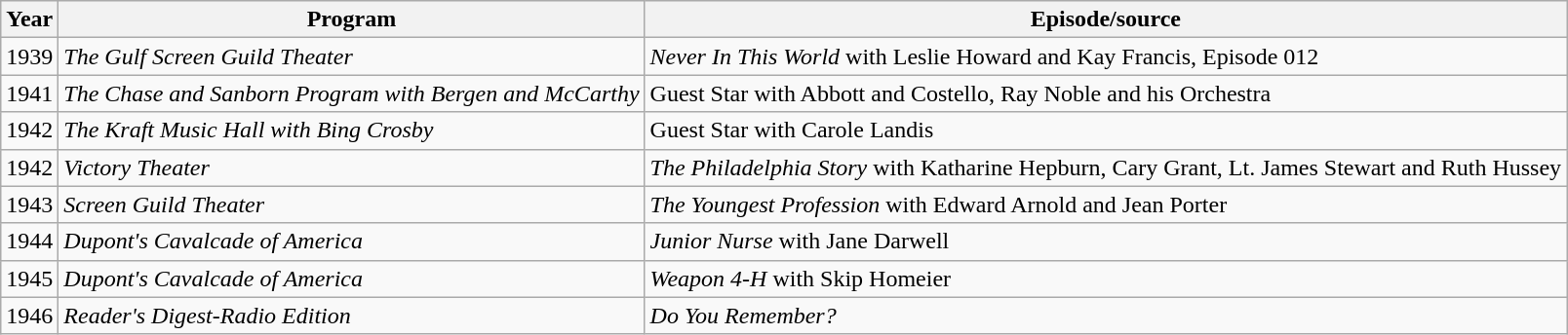<table class="wikitable">
<tr>
<th>Year</th>
<th>Program</th>
<th>Episode/source</th>
</tr>
<tr>
<td>1939</td>
<td><em>The Gulf Screen Guild Theater</em></td>
<td><em>Never In This World</em> with Leslie Howard and Kay Francis, Episode 012</td>
</tr>
<tr>
<td>1941</td>
<td><em>The Chase and Sanborn Program with Bergen and McCarthy</em></td>
<td>Guest Star with Abbott and Costello, Ray Noble and his Orchestra </td>
</tr>
<tr>
<td>1942</td>
<td><em>The Kraft Music Hall with Bing Crosby</em></td>
<td>Guest Star with Carole Landis </td>
</tr>
<tr>
<td>1942</td>
<td><em>Victory Theater</em></td>
<td><em>The Philadelphia Story</em> with Katharine Hepburn, Cary Grant, Lt. James Stewart and Ruth Hussey </td>
</tr>
<tr>
<td>1943</td>
<td><em>Screen Guild Theater</em></td>
<td><em>The Youngest Profession</em> with Edward Arnold and Jean Porter </td>
</tr>
<tr>
<td>1944</td>
<td><em>Dupont's Cavalcade of America</em></td>
<td><em>Junior Nurse</em> with Jane Darwell </td>
</tr>
<tr>
<td>1945</td>
<td><em>Dupont's Cavalcade of America</em></td>
<td><em>Weapon 4-H</em> with Skip Homeier </td>
</tr>
<tr>
<td>1946</td>
<td><em>Reader's Digest-Radio Edition</em></td>
<td><em>Do You Remember?</em></td>
</tr>
</table>
